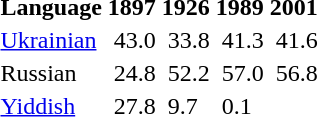<table>
<tr>
<th>Language</th>
<th>1897</th>
<th>1926</th>
<th>1989</th>
<th>2001</th>
</tr>
<tr>
<td><a href='#'>Ukrainian</a></td>
<td> 43.0</td>
<td> 33.8</td>
<td> 41.3</td>
<td> 41.6</td>
</tr>
<tr>
<td>Russian</td>
<td> 24.8</td>
<td> 52.2</td>
<td> 57.0</td>
<td> 56.8</td>
</tr>
<tr>
<td><a href='#'>Yiddish</a></td>
<td> 27.8</td>
<td> 9.7</td>
<td> 0.1</td>
<td></td>
</tr>
</table>
